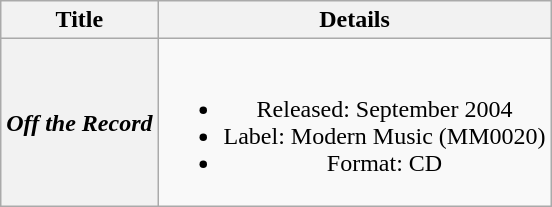<table class="wikitable plainrowheaders" style="text-align:center;" border="1">
<tr>
<th>Title</th>
<th>Details</th>
</tr>
<tr>
<th scope="row"><em>Off the Record</em></th>
<td><br><ul><li>Released: September 2004</li><li>Label: Modern Music (MM0020)</li><li>Format: CD</li></ul></td>
</tr>
</table>
